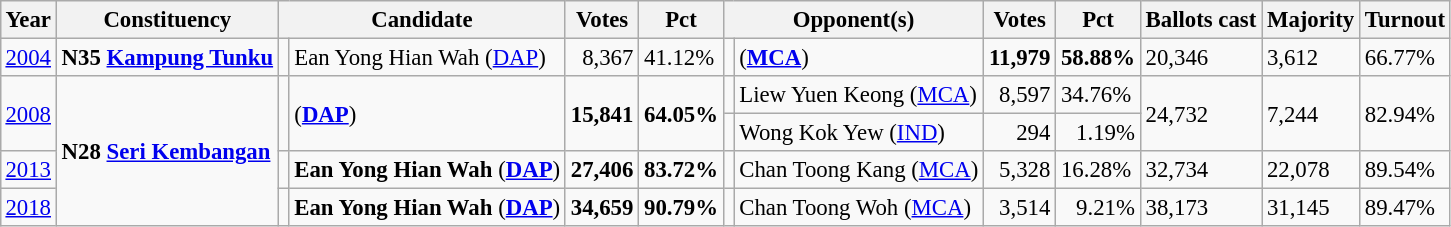<table class="wikitable" style="margin:0.5em ; font-size:95%">
<tr>
<th>Year</th>
<th>Constituency</th>
<th colspan="2">Candidate</th>
<th>Votes</th>
<th>Pct</th>
<th colspan="2">Opponent(s)</th>
<th>Votes</th>
<th>Pct</th>
<th>Ballots cast</th>
<th>Majority</th>
<th>Turnout</th>
</tr>
<tr>
<td><a href='#'>2004</a></td>
<td><strong>N35 <a href='#'>Kampung Tunku</a></strong></td>
<td></td>
<td>Ean Yong Hian Wah (<a href='#'>DAP</a>)</td>
<td align=right>8,367</td>
<td>41.12%</td>
<td></td>
<td> (<a href='#'><strong>MCA</strong></a>)</td>
<td align=right><strong>11,979</strong></td>
<td><strong>58.88%</strong></td>
<td>20,346</td>
<td>3,612</td>
<td>66.77%</td>
</tr>
<tr>
<td rowspan="2"><a href='#'>2008</a></td>
<td rowspan="4"><strong>N28 <a href='#'>Seri Kembangan</a></strong></td>
<td rowspan="2"  ></td>
<td rowspan="2"><strong></strong> (<a href='#'><strong>DAP</strong></a>)</td>
<td rowspan="2" align=right><strong>15,841</strong></td>
<td rowspan="2"><strong>64.05%</strong></td>
<td></td>
<td>Liew Yuen Keong (<a href='#'>MCA</a>)</td>
<td align=right>8,597</td>
<td>34.76%</td>
<td rowspan="2">24,732</td>
<td rowspan="2">7,244</td>
<td rowspan="2">82.94%</td>
</tr>
<tr>
<td></td>
<td>Wong Kok Yew (<a href='#'>IND</a>)</td>
<td align=right>294</td>
<td align=right>1.19%</td>
</tr>
<tr>
<td><a href='#'>2013</a></td>
<td></td>
<td><strong>Ean Yong Hian Wah</strong> (<a href='#'><strong>DAP</strong></a>)</td>
<td align=right><strong>27,406</strong></td>
<td><strong>83.72%</strong></td>
<td></td>
<td>Chan Toong Kang (<a href='#'>MCA</a>)</td>
<td align=right>5,328</td>
<td>16.28%</td>
<td>32,734</td>
<td>22,078</td>
<td>89.54%</td>
</tr>
<tr>
<td><a href='#'>2018</a></td>
<td></td>
<td><strong>Ean Yong Hian Wah</strong> (<a href='#'><strong>DAP</strong></a>)</td>
<td align=right><strong>34,659</strong></td>
<td><strong>90.79%</strong></td>
<td></td>
<td>Chan Toong Woh (<a href='#'>MCA</a>)</td>
<td align=right>3,514</td>
<td align=right>9.21%</td>
<td>38,173</td>
<td>31,145</td>
<td>89.47%</td>
</tr>
</table>
